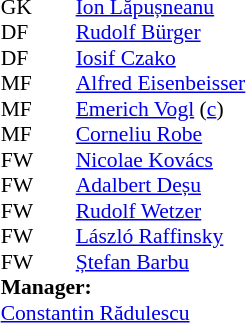<table style="font-size: 90%" cellspacing="0" cellpadding="0" align=center>
<tr>
<th width="25"></th>
<th width="25"></th>
</tr>
<tr>
<td>GK</td>
<td></td>
<td><a href='#'>Ion Lăpușneanu</a></td>
</tr>
<tr>
<td>DF</td>
<td></td>
<td><a href='#'>Rudolf Bürger</a></td>
</tr>
<tr>
<td>DF</td>
<td></td>
<td><a href='#'>Iosif Czako</a></td>
</tr>
<tr>
<td>MF</td>
<td></td>
<td><a href='#'>Alfred Eisenbeisser</a></td>
</tr>
<tr>
<td>MF</td>
<td></td>
<td><a href='#'>Emerich Vogl</a> (<a href='#'>c</a>)</td>
</tr>
<tr>
<td>MF</td>
<td></td>
<td><a href='#'>Corneliu Robe</a></td>
</tr>
<tr>
<td>FW</td>
<td></td>
<td><a href='#'>Nicolae Kovács</a></td>
</tr>
<tr>
<td>FW</td>
<td></td>
<td><a href='#'>Adalbert Deșu</a></td>
</tr>
<tr>
<td>FW</td>
<td></td>
<td><a href='#'>Rudolf Wetzer</a></td>
</tr>
<tr>
<td>FW</td>
<td></td>
<td><a href='#'>László Raffinsky</a></td>
</tr>
<tr>
<td>FW</td>
<td></td>
<td><a href='#'>Ștefan Barbu</a></td>
</tr>
<tr>
<td colspan=3><strong>Manager:</strong></td>
</tr>
<tr>
<td colspan=4><a href='#'>Constantin Rădulescu</a></td>
</tr>
</table>
